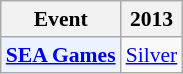<table class="wikitable" style="font-size: 90%; text-align:center">
<tr>
<th>Event</th>
<th>2013</th>
</tr>
<tr>
<td bgcolor="#ECF2FF"; align="left"><strong><a href='#'>SEA Games</a></strong></td>
<td> <a href='#'>Silver</a></td>
</tr>
</table>
